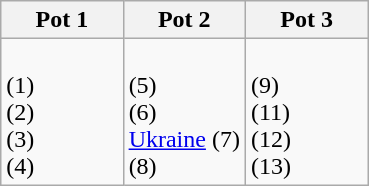<table class="wikitable">
<tr>
<th width=33.33%>Pot 1</th>
<th width=33.33%>Pot 2</th>
<th width=33.33%>Pot 3</th>
</tr>
<tr>
<td><br> (1)<br>
 (2)<br>
 (3)<br>
 (4)</td>
<td><br> (5)<br>
 (6)<br>
 <a href='#'>Ukraine</a> (7)<br>
 (8)</td>
<td><br> (9)<br>
 (11)<br>
 (12)<br>
 (13)</td>
</tr>
</table>
